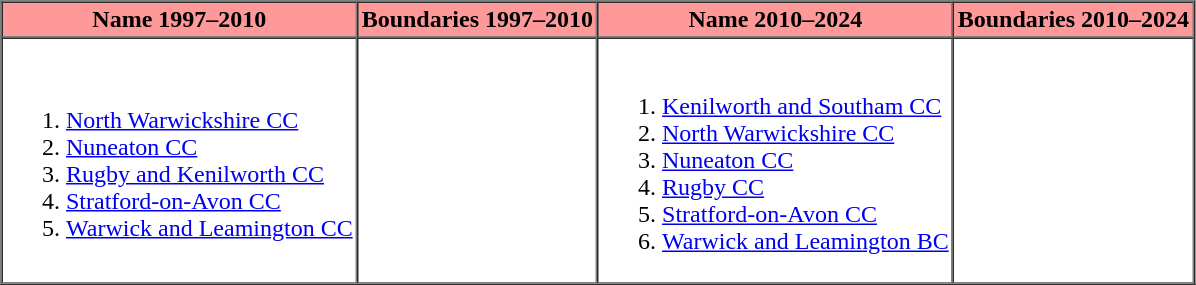<table border=1 cellpadding="2" cellspacing="0">
<tr>
<th bgcolor="#ff9999">Name 1997–2010</th>
<th bgcolor="#ff9999">Boundaries 1997–2010</th>
<th bgcolor="#ff9999">Name 2010–2024</th>
<th bgcolor="#ff9999">Boundaries 2010–2024</th>
</tr>
<tr>
<td><br><ol><li><a href='#'>North Warwickshire CC</a></li><li><a href='#'>Nuneaton CC</a></li><li><a href='#'>Rugby and Kenilworth CC</a></li><li><a href='#'>Stratford-on-Avon CC</a></li><li><a href='#'>Warwick and Leamington CC</a></li></ol></td>
<td></td>
<td><br><ol><li><a href='#'>Kenilworth and Southam CC</a></li><li><a href='#'>North Warwickshire CC</a></li><li><a href='#'>Nuneaton CC</a></li><li><a href='#'>Rugby CC</a></li><li><a href='#'>Stratford-on-Avon CC</a></li><li><a href='#'>Warwick and Leamington BC</a></li></ol></td>
<td></td>
</tr>
<tr>
</tr>
</table>
